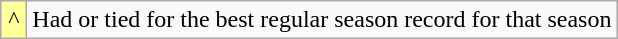<table class="wikitable">
<tr>
<td bgcolor=#FFFF99 align=center width=10px>^</td>
<td>Had or tied for the best regular season record for that season</td>
</tr>
</table>
